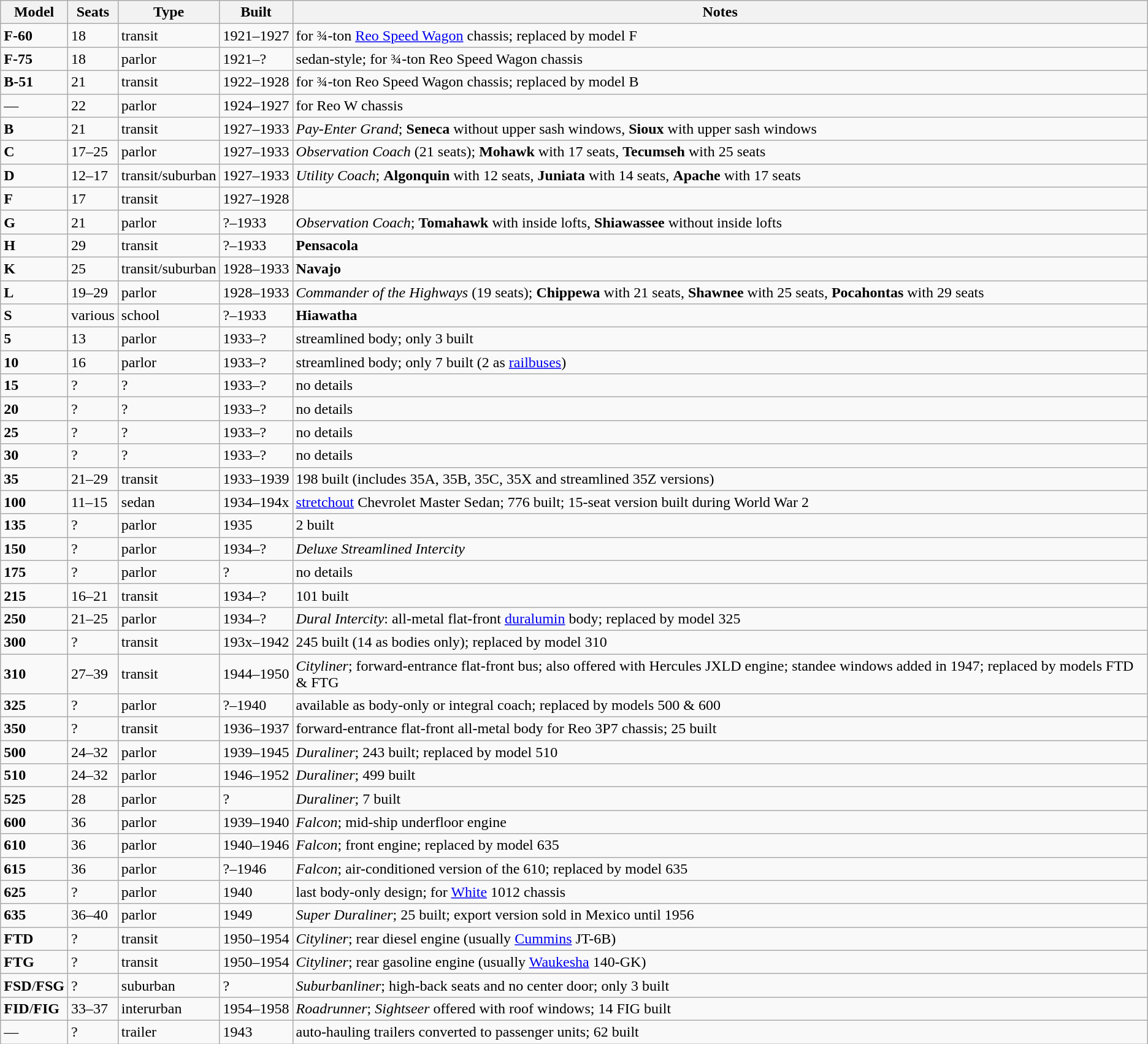<table class="wikitable">
<tr>
<th>Model</th>
<th>Seats</th>
<th>Type</th>
<th>Built</th>
<th>Notes</th>
</tr>
<tr>
<td><strong>F-60</strong></td>
<td>18</td>
<td>transit</td>
<td nowrap>1921–1927</td>
<td>for ¾-ton <a href='#'>Reo Speed Wagon</a> chassis; replaced by model F</td>
</tr>
<tr>
<td><strong>F-75</strong></td>
<td>18</td>
<td>parlor</td>
<td>1921–?</td>
<td>sedan-style; for ¾-ton Reo Speed Wagon chassis</td>
</tr>
<tr>
<td><strong>B-51</strong></td>
<td>21</td>
<td>transit</td>
<td>1922–1928</td>
<td>for ¾-ton Reo Speed Wagon chassis; replaced by model B</td>
</tr>
<tr>
<td>—</td>
<td>22</td>
<td>parlor</td>
<td>1924–1927</td>
<td>for Reo W chassis</td>
</tr>
<tr>
<td><strong>B</strong></td>
<td>21</td>
<td>transit</td>
<td>1927–1933</td>
<td><em>Pay-Enter Grand</em>; <strong>Seneca</strong> without upper sash windows, <strong>Sioux</strong> with upper sash windows</td>
</tr>
<tr>
<td><strong>C</strong></td>
<td>17–25</td>
<td>parlor</td>
<td>1927–1933</td>
<td><em>Observation Coach</em> (21 seats); <strong>Mohawk</strong> with 17 seats, <strong>Tecumseh</strong> with 25 seats</td>
</tr>
<tr>
<td><strong>D</strong></td>
<td>12–17</td>
<td>transit/suburban</td>
<td>1927–1933</td>
<td><em>Utility Coach</em>; <strong>Algonquin</strong> with 12 seats, <strong>Juniata</strong> with 14 seats, <strong>Apache</strong> with 17 seats</td>
</tr>
<tr>
<td><strong>F</strong></td>
<td>17</td>
<td>transit</td>
<td>1927–1928</td>
<td></td>
</tr>
<tr>
<td><strong>G</strong></td>
<td>21</td>
<td>parlor</td>
<td>?–1933</td>
<td><em>Observation Coach</em>; <strong>Tomahawk</strong> with inside lofts, <strong>Shiawassee</strong> without inside lofts</td>
</tr>
<tr>
<td><strong>H</strong></td>
<td>29</td>
<td>transit</td>
<td>?–1933</td>
<td><strong>Pensacola</strong></td>
</tr>
<tr>
<td><strong>K</strong></td>
<td>25</td>
<td>transit/suburban</td>
<td>1928–1933</td>
<td><strong>Navajo</strong></td>
</tr>
<tr>
<td><strong>L</strong></td>
<td>19–29</td>
<td>parlor</td>
<td>1928–1933</td>
<td><em>Commander of the Highways</em> (19 seats); <strong>Chippewa</strong> with 21 seats, <strong>Shawnee</strong> with 25 seats, <strong>Pocahontas</strong> with 29 seats</td>
</tr>
<tr>
<td><strong>S</strong></td>
<td>various</td>
<td>school</td>
<td>?–1933</td>
<td><strong>Hiawatha</strong></td>
</tr>
<tr>
<td><strong>5</strong></td>
<td>13</td>
<td>parlor</td>
<td>1933–?</td>
<td>streamlined body; only 3 built</td>
</tr>
<tr>
<td><strong>10</strong></td>
<td>16</td>
<td>parlor</td>
<td>1933–?</td>
<td>streamlined body; only 7 built (2 as <a href='#'>railbuses</a>)</td>
</tr>
<tr>
<td><strong>15</strong></td>
<td>?</td>
<td>?</td>
<td>1933–?</td>
<td>no details</td>
</tr>
<tr>
<td><strong>20</strong></td>
<td>?</td>
<td>?</td>
<td>1933–?</td>
<td>no details</td>
</tr>
<tr>
<td><strong>25</strong></td>
<td>?</td>
<td>?</td>
<td>1933–?</td>
<td>no details</td>
</tr>
<tr>
<td><strong>30</strong></td>
<td>?</td>
<td>?</td>
<td>1933–?</td>
<td>no details</td>
</tr>
<tr>
<td><strong>35</strong></td>
<td>21–29</td>
<td>transit</td>
<td>1933–1939</td>
<td>198 built (includes 35A, 35B, 35C, 35X and streamlined 35Z versions)</td>
</tr>
<tr>
<td><strong>100</strong></td>
<td>11–15</td>
<td>sedan</td>
<td>1934–194x</td>
<td><a href='#'>stretchout</a> Chevrolet Master Sedan; 776 built; 15-seat version built during World War 2</td>
</tr>
<tr>
<td><strong>135</strong></td>
<td>?</td>
<td>parlor</td>
<td>1935</td>
<td>2 built</td>
</tr>
<tr>
<td><strong>150</strong></td>
<td>?</td>
<td>parlor</td>
<td>1934–?</td>
<td><em>Deluxe Streamlined Intercity</em></td>
</tr>
<tr>
<td><strong>175</strong></td>
<td>?</td>
<td>parlor</td>
<td>?</td>
<td>no details</td>
</tr>
<tr>
<td><strong>215</strong></td>
<td>16–21</td>
<td>transit</td>
<td>1934–?</td>
<td>101 built</td>
</tr>
<tr>
<td><strong>250</strong></td>
<td>21–25</td>
<td>parlor</td>
<td>1934–?</td>
<td><em>Dural Intercity</em>: all-metal flat-front <a href='#'>duralumin</a> body; replaced by model 325</td>
</tr>
<tr>
<td><strong>300</strong></td>
<td>?</td>
<td>transit</td>
<td>193x–1942</td>
<td>245 built (14 as bodies only); replaced by model 310</td>
</tr>
<tr>
<td><strong>310</strong></td>
<td>27–39</td>
<td>transit</td>
<td>1944–1950</td>
<td><em>Cityliner</em>; forward-entrance flat-front bus; also offered with Hercules JXLD engine; standee windows added in 1947; replaced by models FTD & FTG</td>
</tr>
<tr>
<td><strong>325</strong></td>
<td>?</td>
<td>parlor</td>
<td>?–1940</td>
<td>available as body-only or integral coach; replaced by models 500 & 600</td>
</tr>
<tr>
<td><strong>350</strong></td>
<td>?</td>
<td>transit</td>
<td>1936–1937</td>
<td>forward-entrance flat-front all-metal body for Reo 3P7 chassis; 25 built</td>
</tr>
<tr>
<td><strong>500</strong></td>
<td>24–32</td>
<td>parlor</td>
<td>1939–1945</td>
<td><em>Duraliner</em>; 243 built; replaced by model 510</td>
</tr>
<tr>
<td><strong>510</strong></td>
<td>24–32</td>
<td>parlor</td>
<td>1946–1952</td>
<td><em>Duraliner</em>; 499 built</td>
</tr>
<tr>
<td><strong>525</strong></td>
<td>28</td>
<td>parlor</td>
<td>?</td>
<td><em>Duraliner</em>; 7 built</td>
</tr>
<tr>
<td><strong>600</strong></td>
<td>36</td>
<td>parlor</td>
<td>1939–1940</td>
<td><em>Falcon</em>; mid-ship underfloor engine</td>
</tr>
<tr>
<td><strong>610</strong></td>
<td>36</td>
<td>parlor</td>
<td>1940–1946</td>
<td><em>Falcon</em>; front engine; replaced by model 635</td>
</tr>
<tr>
<td><strong>615</strong></td>
<td>36</td>
<td>parlor</td>
<td>?–1946</td>
<td><em>Falcon</em>; air-conditioned version of the 610; replaced by model 635</td>
</tr>
<tr>
<td><strong>625</strong></td>
<td>?</td>
<td>parlor</td>
<td>1940</td>
<td>last body-only design; for <a href='#'>White</a> 1012 chassis</td>
</tr>
<tr>
<td><strong>635</strong></td>
<td>36–40</td>
<td>parlor</td>
<td>1949</td>
<td><em>Super Duraliner</em>; 25 built; export version sold in Mexico until 1956</td>
</tr>
<tr>
<td><strong>FTD</strong></td>
<td>?</td>
<td>transit</td>
<td>1950–1954</td>
<td><em>Cityliner</em>; rear diesel engine (usually <a href='#'>Cummins</a> JT-6B)</td>
</tr>
<tr>
<td><strong>FTG</strong></td>
<td>?</td>
<td>transit</td>
<td>1950–1954</td>
<td><em>Cityliner</em>; rear gasoline engine (usually <a href='#'>Waukesha</a> 140-GK)</td>
</tr>
<tr>
<td><strong>FSD</strong>/<strong>FSG</strong></td>
<td>?</td>
<td>suburban</td>
<td>?</td>
<td><em>Suburbanliner</em>; high-back seats and no center door; only 3 built</td>
</tr>
<tr>
<td><strong>FID</strong>/<strong>FIG</strong></td>
<td>33–37</td>
<td>interurban</td>
<td>1954–1958</td>
<td><em>Roadrunner</em>; <em>Sightseer</em> offered with roof windows; 14 FIG built</td>
</tr>
<tr>
<td>—</td>
<td>?</td>
<td>trailer</td>
<td>1943</td>
<td>auto-hauling trailers converted to passenger units; 62 built</td>
</tr>
</table>
